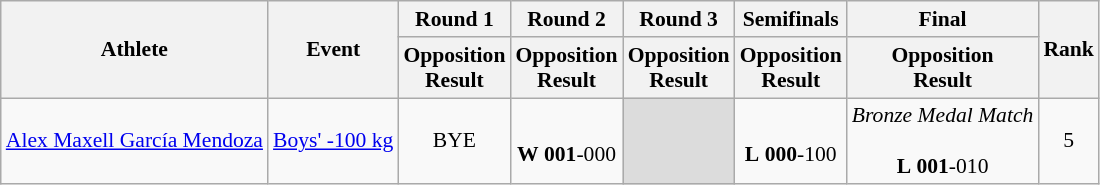<table class="wikitable" border="1" style="font-size:90%">
<tr>
<th rowspan=2>Athlete</th>
<th rowspan=2>Event</th>
<th>Round 1</th>
<th>Round 2</th>
<th>Round 3</th>
<th>Semifinals</th>
<th>Final</th>
<th rowspan=2>Rank</th>
</tr>
<tr>
<th>Opposition<br>Result</th>
<th>Opposition<br>Result</th>
<th>Opposition<br>Result</th>
<th>Opposition<br>Result</th>
<th>Opposition<br>Result</th>
</tr>
<tr>
<td><a href='#'>Alex Maxell García Mendoza</a></td>
<td><a href='#'>Boys' -100 kg</a></td>
<td align=center>BYE</td>
<td align=center> <br> <strong>W</strong> <strong>001</strong>-000</td>
<td bgcolor=#DCDCDC></td>
<td align=center> <br> <strong>L</strong> <strong>000</strong>-100</td>
<td align=center><em>Bronze Medal Match</em><br> <br> <strong>L</strong> <strong>001</strong>-010</td>
<td align=center>5</td>
</tr>
</table>
